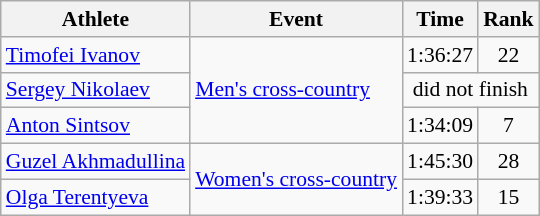<table class="wikitable" style="font-size:90%">
<tr>
<th>Athlete</th>
<th>Event</th>
<th>Time</th>
<th>Rank</th>
</tr>
<tr align=center>
<td align=left><a href='#'>Timofei Ivanov</a></td>
<td align=left rowspan=3><a href='#'>Men's cross-country</a></td>
<td>1:36:27</td>
<td>22</td>
</tr>
<tr align=center>
<td align=left><a href='#'>Sergey Nikolaev</a></td>
<td colspan=2>did not finish</td>
</tr>
<tr align=center>
<td align=left><a href='#'>Anton Sintsov</a></td>
<td>1:34:09</td>
<td>7</td>
</tr>
<tr align=center>
<td align=left><a href='#'>Guzel Akhmadullina</a></td>
<td align=left rowspan=2><a href='#'>Women's cross-country</a></td>
<td>1:45:30</td>
<td>28</td>
</tr>
<tr align=center>
<td align=left><a href='#'>Olga Terentyeva</a></td>
<td>1:39:33</td>
<td>15</td>
</tr>
</table>
